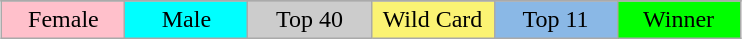<table class="wikitable" style="margin:1em auto; text-align:center;">
<tr>
</tr>
<tr>
<td style="background:pink; width:15%;">Female</td>
<td style="background:cyan; width:15%;">Male</td>
<td style="background:#ccc; width:15%;">Top 40</td>
<td style="background:#fbf373; width:15%;">Wild Card</td>
<td style="background:#8ab8e6; width:15%;">Top 11</td>
<td style="background:lime; width:15%;">Winner</td>
</tr>
</table>
